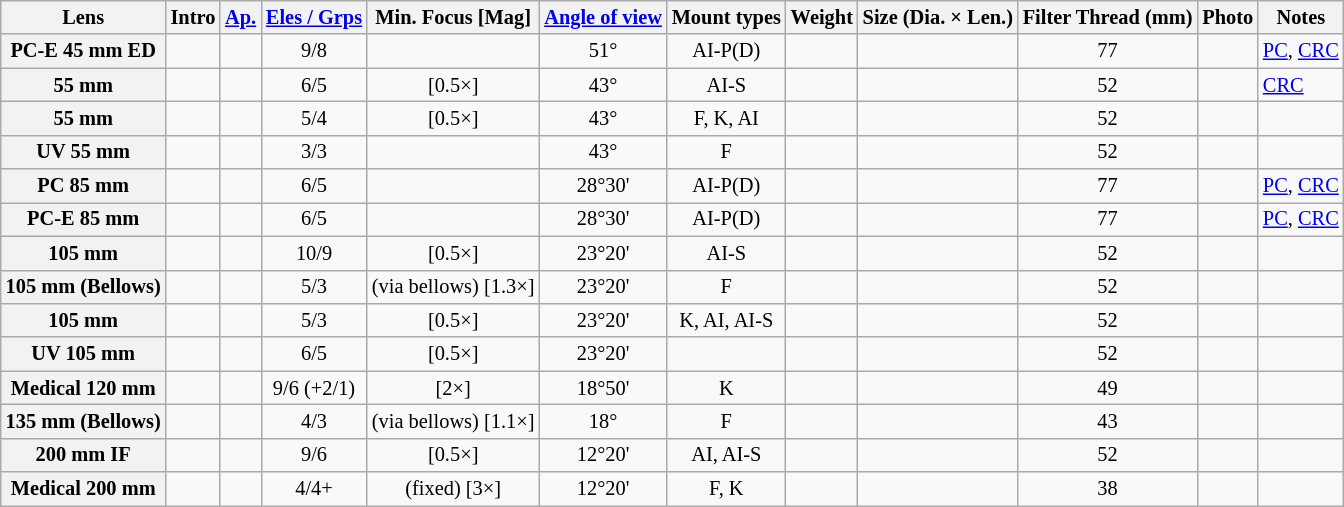<table class="wikitable sortable" style="font-size:85%;text-align:center;">
<tr>
<th data-sort-type="text">Lens</th>
<th data-sort-type="isoDate">Intro</th>
<th data-sort-type="text"><a href='#'>Ap.</a></th>
<th data-sort-type="number"><a href='#'>Eles / Grps</a></th>
<th data-sort-type="number">Min. Focus [Mag]</th>
<th data-sort-type="number"><a href='#'>Angle of view</a></th>
<th data-sort-type="text">Mount types</th>
<th data-sort-type="number">Weight</th>
<th data-sort-type="number">Size (Dia. × Len.)</th>
<th data-sort-type="number">Filter Thread (mm)</th>
<th class="unsortable">Photo</th>
<th class="unsortable">Notes</th>
</tr>
<tr>
<th>PC-E 45 mm  ED</th>
<td></td>
<td></td>
<td>9/8</td>
<td></td>
<td>51°</td>
<td>AI-P(D)</td>
<td></td>
<td></td>
<td>77</td>
<td></td>
<td style="text-align:left;"><a href='#'>PC</a>, <a href='#'>CRC</a></td>
</tr>
<tr>
<th>55 mm </th>
<td></td>
<td></td>
<td>6/5</td>
<td> [0.5×]</td>
<td>43°</td>
<td>AI-S</td>
<td></td>
<td></td>
<td>52</td>
<td></td>
<td style="text-align:left;"><a href='#'>CRC</a></td>
</tr>
<tr>
<th>55 mm </th>
<td></td>
<td></td>
<td>5/4</td>
<td> [0.5×]</td>
<td>43°</td>
<td>F, K, AI</td>
<td></td>
<td></td>
<td>52</td>
<td></td>
<td style="text-align:left;"></td>
</tr>
<tr>
<th>UV 55 mm </th>
<td></td>
<td></td>
<td>3/3</td>
<td></td>
<td>43°</td>
<td>F</td>
<td></td>
<td></td>
<td>52</td>
<td></td>
<td style="text-align:left;"></td>
</tr>
<tr>
<th>PC 85 mm </th>
<td></td>
<td></td>
<td>6/5</td>
<td></td>
<td>28°30'</td>
<td>AI-P(D)</td>
<td></td>
<td></td>
<td>77</td>
<td></td>
<td style="text-align:left;"><a href='#'>PC</a>, <a href='#'>CRC</a></td>
</tr>
<tr>
<th>PC-E 85 mm </th>
<td></td>
<td></td>
<td>6/5</td>
<td></td>
<td>28°30'</td>
<td>AI-P(D)</td>
<td></td>
<td></td>
<td>77</td>
<td></td>
<td style="text-align:left;"><a href='#'>PC</a>, <a href='#'>CRC</a></td>
</tr>
<tr>
<th>105 mm </th>
<td></td>
<td></td>
<td>10/9</td>
<td> [0.5×]</td>
<td>23°20'</td>
<td>AI-S</td>
<td></td>
<td></td>
<td>52</td>
<td></td>
<td style="text-align:left;"></td>
</tr>
<tr>
<th>105 mm  (Bellows)</th>
<td></td>
<td></td>
<td>5/3</td>
<td> (via bellows) [1.3×]</td>
<td>23°20'</td>
<td>F</td>
<td></td>
<td></td>
<td>52</td>
<td></td>
<td style="text-align:left;"></td>
</tr>
<tr>
<th>105 mm </th>
<td></td>
<td></td>
<td>5/3</td>
<td> [0.5×]</td>
<td>23°20'</td>
<td>K, AI, AI-S</td>
<td></td>
<td></td>
<td>52</td>
<td></td>
<td style="text-align:left;"></td>
</tr>
<tr>
<th>UV 105 mm </th>
<td></td>
<td></td>
<td>6/5</td>
<td> [0.5×]</td>
<td>23°20'</td>
<td></td>
<td></td>
<td></td>
<td>52</td>
<td></td>
<td style="text-align:left;"></td>
</tr>
<tr>
<th>Medical 120 mm </th>
<td></td>
<td></td>
<td>9/6 (+2/1)</td>
<td> [2×]</td>
<td>18°50'</td>
<td>K</td>
<td></td>
<td></td>
<td>49</td>
<td></td>
<td style="text-align:left;"></td>
</tr>
<tr>
<th>135 mm  (Bellows)</th>
<td></td>
<td></td>
<td>4/3</td>
<td> (via bellows) [1.1×]</td>
<td>18°</td>
<td>F</td>
<td></td>
<td></td>
<td>43</td>
<td></td>
<td style="text-align:left;"></td>
</tr>
<tr>
<th>200 mm  IF</th>
<td></td>
<td></td>
<td>9/6</td>
<td> [0.5×]</td>
<td>12°20'</td>
<td>AI, AI-S</td>
<td></td>
<td></td>
<td>52</td>
<td></td>
<td style="text-align:left;"></td>
</tr>
<tr>
<th>Medical 200 mm </th>
<td></td>
<td></td>
<td>4/4+</td>
<td> (fixed) [3×]</td>
<td>12°20'</td>
<td>F, K</td>
<td></td>
<td></td>
<td>38</td>
<td></td>
<td style="text-align:left;"></td>
</tr>
</table>
